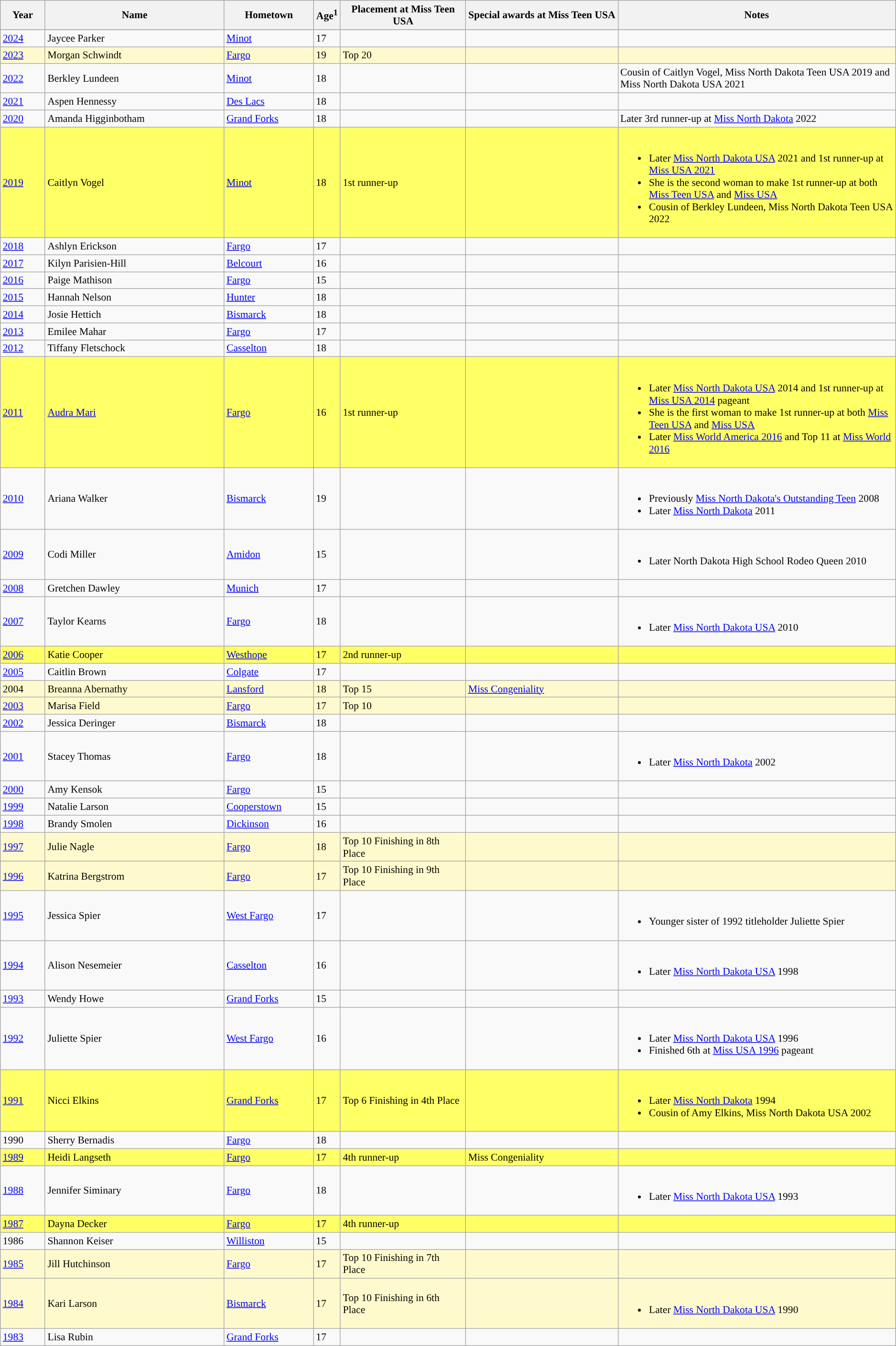<table class="wikitable"style="font-size:90%;">
<tr bgcolor="#efefef">
<th width=5%>Year</th>
<th width=20%>Name</th>
<th width=10%>Hometown</th>
<th width=3%>Age<sup>1</sup></th>
<th width=14%>Placement at Miss Teen USA</th>
<th width=17%>Special awards at Miss Teen  USA</th>
<th width=31%>Notes</th>
</tr>
<tr style="background-color:#FFFACD;”">
</tr>
<tr>
<td><a href='#'>2024</a></td>
<td>Jaycee Parker</td>
<td><a href='#'>Minot</a></td>
<td>17</td>
<td></td>
<td></td>
<td></td>
</tr>
<tr style="background-color:#FFFACD;”">
<td><a href='#'>2023</a></td>
<td>Morgan Schwindt</td>
<td><a href='#'>Fargo</a></td>
<td>19</td>
<td>Top 20</td>
<td></td>
<td></td>
</tr>
<tr>
<td><a href='#'>2022</a></td>
<td>Berkley Lundeen</td>
<td><a href='#'>Minot</a></td>
<td>18</td>
<td></td>
<td></td>
<td>Cousin of Caitlyn Vogel, Miss North Dakota Teen USA 2019 and Miss North Dakota USA 2021</td>
</tr>
<tr>
<td><a href='#'>2021</a></td>
<td>Aspen Hennessy</td>
<td><a href='#'>Des Lacs</a></td>
<td>18</td>
<td></td>
<td></td>
<td></td>
</tr>
<tr>
<td><a href='#'>2020</a></td>
<td>Amanda Higginbotham</td>
<td><a href='#'>Grand Forks</a></td>
<td>18</td>
<td></td>
<td></td>
<td>Later 3rd runner-up at <a href='#'>Miss North Dakota</a> 2022</td>
</tr>
<tr style="background-color:#FFFF66;”">
<td><a href='#'>2019</a></td>
<td>Caitlyn Vogel</td>
<td><a href='#'>Minot</a></td>
<td>18</td>
<td>1st runner-up</td>
<td></td>
<td><br><ul><li>Later <a href='#'>Miss North Dakota USA</a> 2021 and 1st runner-up at <a href='#'>Miss USA 2021</a></li><li>She is the second woman to make 1st runner-up at both <a href='#'>Miss Teen USA</a> and <a href='#'>Miss USA</a></li><li>Cousin of Berkley Lundeen, Miss North Dakota Teen USA 2022</li></ul></td>
</tr>
<tr>
<td><a href='#'>2018</a></td>
<td>Ashlyn Erickson</td>
<td><a href='#'>Fargo</a></td>
<td>17</td>
<td></td>
<td></td>
<td></td>
</tr>
<tr>
<td><a href='#'>2017</a></td>
<td>Kilyn Parisien-Hill</td>
<td><a href='#'>Belcourt</a></td>
<td>16</td>
<td></td>
<td></td>
<td></td>
</tr>
<tr>
<td><a href='#'>2016</a></td>
<td>Paige Mathison</td>
<td><a href='#'>Fargo</a></td>
<td>15</td>
<td></td>
<td></td>
<td></td>
</tr>
<tr>
<td><a href='#'>2015</a></td>
<td>Hannah Nelson</td>
<td><a href='#'>Hunter</a></td>
<td>18</td>
<td></td>
<td></td>
<td></td>
</tr>
<tr>
<td><a href='#'>2014</a></td>
<td>Josie Hettich</td>
<td><a href='#'>Bismarck</a></td>
<td>18</td>
<td></td>
<td></td>
<td></td>
</tr>
<tr>
<td><a href='#'>2013</a></td>
<td>Emilee Mahar</td>
<td><a href='#'>Fargo</a></td>
<td>17</td>
<td></td>
<td></td>
<td></td>
</tr>
<tr>
<td><a href='#'>2012</a></td>
<td>Tiffany Fletschock</td>
<td><a href='#'>Casselton</a></td>
<td>18</td>
<td></td>
<td></td>
<td></td>
</tr>
<tr style="background-color:#FFFF66;”">
<td><a href='#'>2011</a></td>
<td><a href='#'>Audra Mari</a></td>
<td><a href='#'>Fargo</a></td>
<td>16</td>
<td>1st runner-up</td>
<td></td>
<td><br><ul><li>Later <a href='#'>Miss North Dakota USA</a> 2014 and 1st runner-up at <a href='#'>Miss USA 2014</a> pageant</li><li>She is the first woman to make 1st runner-up at both <a href='#'>Miss Teen USA</a> and <a href='#'>Miss USA</a></li><li>Later <a href='#'>Miss World America 2016</a> and Top 11 at <a href='#'>Miss World 2016</a></li></ul></td>
</tr>
<tr>
<td><a href='#'>2010</a></td>
<td>Ariana Walker</td>
<td><a href='#'>Bismarck</a></td>
<td>19</td>
<td></td>
<td></td>
<td><br><ul><li>Previously <a href='#'>Miss North Dakota's Outstanding Teen</a> 2008</li><li>Later <a href='#'>Miss North Dakota</a> 2011</li></ul></td>
</tr>
<tr>
<td><a href='#'>2009</a></td>
<td>Codi Miller</td>
<td><a href='#'>Amidon</a></td>
<td>15</td>
<td></td>
<td></td>
<td><br><ul><li>Later North Dakota High School Rodeo Queen 2010</li></ul></td>
</tr>
<tr>
<td><a href='#'>2008</a></td>
<td>Gretchen Dawley</td>
<td><a href='#'>Munich</a></td>
<td>17</td>
<td></td>
<td></td>
<td></td>
</tr>
<tr>
<td><a href='#'>2007</a></td>
<td>Taylor Kearns</td>
<td><a href='#'>Fargo</a></td>
<td>18</td>
<td></td>
<td></td>
<td><br><ul><li>Later <a href='#'>Miss North Dakota USA</a> 2010</li></ul></td>
</tr>
<tr style="background-color:#FFFF66;”">
<td><a href='#'>2006</a></td>
<td>Katie Cooper</td>
<td><a href='#'>Westhope</a></td>
<td>17</td>
<td>2nd runner-up</td>
<td></td>
<td></td>
</tr>
<tr>
<td><a href='#'>2005</a></td>
<td>Caitlin Brown</td>
<td><a href='#'>Colgate</a></td>
<td>17</td>
<td></td>
<td></td>
<td></td>
</tr>
<tr style="background-color:#FFFACD;”">
<td>2004</td>
<td>Breanna Abernathy</td>
<td><a href='#'>Lansford</a></td>
<td>18</td>
<td>Top 15</td>
<td><a href='#'>Miss Congeniality</a></td>
<td></td>
</tr>
<tr style="background-color:#FFFACD;”">
<td><a href='#'>2003</a></td>
<td>Marisa Field</td>
<td><a href='#'>Fargo</a></td>
<td>17</td>
<td>Top 10</td>
<td></td>
<td></td>
</tr>
<tr>
<td><a href='#'>2002</a></td>
<td>Jessica Deringer</td>
<td><a href='#'>Bismarck</a></td>
<td>18</td>
<td></td>
<td></td>
<td></td>
</tr>
<tr>
<td><a href='#'>2001</a></td>
<td>Stacey Thomas</td>
<td><a href='#'>Fargo</a></td>
<td>18</td>
<td></td>
<td></td>
<td><br><ul><li>Later <a href='#'>Miss North Dakota</a> 2002</li></ul></td>
</tr>
<tr>
<td><a href='#'>2000</a></td>
<td>Amy Kensok</td>
<td><a href='#'>Fargo</a></td>
<td>15</td>
<td></td>
<td></td>
<td></td>
</tr>
<tr>
<td><a href='#'>1999</a></td>
<td>Natalie Larson</td>
<td><a href='#'>Cooperstown</a></td>
<td>15</td>
<td></td>
<td></td>
<td></td>
</tr>
<tr>
<td><a href='#'>1998</a></td>
<td>Brandy Smolen</td>
<td><a href='#'>Dickinson</a></td>
<td>16</td>
<td></td>
<td></td>
<td></td>
</tr>
<tr style="background-color:#FFFACD;”">
<td><a href='#'>1997</a></td>
<td>Julie Nagle</td>
<td><a href='#'>Fargo</a></td>
<td>18</td>
<td>Top 10 Finishing in 8th Place</td>
<td></td>
<td></td>
</tr>
<tr style="background-color:#FFFACD;”">
<td><a href='#'>1996</a></td>
<td>Katrina Bergstrom</td>
<td><a href='#'>Fargo</a></td>
<td>17</td>
<td>Top 10 Finishing in 9th Place</td>
<td></td>
<td></td>
</tr>
<tr>
<td><a href='#'>1995</a></td>
<td>Jessica Spier</td>
<td><a href='#'>West Fargo</a></td>
<td>17</td>
<td></td>
<td></td>
<td><br><ul><li>Younger sister of 1992 titleholder Juliette Spier</li></ul></td>
</tr>
<tr>
<td><a href='#'>1994</a></td>
<td>Alison Nesemeier</td>
<td><a href='#'>Casselton</a></td>
<td>16</td>
<td></td>
<td></td>
<td><br><ul><li>Later <a href='#'>Miss North Dakota USA</a> 1998</li></ul></td>
</tr>
<tr>
<td><a href='#'>1993</a></td>
<td>Wendy Howe</td>
<td><a href='#'>Grand Forks</a></td>
<td>15</td>
<td></td>
<td></td>
<td></td>
</tr>
<tr>
<td><a href='#'>1992</a></td>
<td>Juliette Spier</td>
<td><a href='#'>West Fargo</a></td>
<td>16</td>
<td></td>
<td></td>
<td><br><ul><li>Later <a href='#'>Miss North Dakota USA</a> 1996</li><li>Finished 6th at <a href='#'>Miss USA 1996</a> pageant</li></ul></td>
</tr>
<tr style="background-color:#FFFF66;”">
<td><a href='#'>1991</a></td>
<td>Nicci Elkins</td>
<td><a href='#'>Grand Forks</a></td>
<td>17</td>
<td>Top 6 Finishing in 4th Place</td>
<td></td>
<td><br><ul><li>Later <a href='#'>Miss North Dakota</a> 1994</li><li>Cousin of Amy Elkins, Miss North Dakota USA 2002</li></ul></td>
</tr>
<tr>
<td Miss Teen USA 1990>1990</td>
<td>Sherry Bernadis</td>
<td><a href='#'>Fargo</a></td>
<td>18</td>
<td></td>
<td></td>
<td></td>
</tr>
<tr style="background-color:#FFFF66;”">
<td><a href='#'>1989</a></td>
<td>Heidi Langseth</td>
<td><a href='#'>Fargo</a></td>
<td>17</td>
<td>4th runner-up</td>
<td>Miss Congeniality</td>
<td></td>
</tr>
<tr>
<td><a href='#'>1988</a></td>
<td>Jennifer Siminary</td>
<td><a href='#'>Fargo</a></td>
<td>18</td>
<td></td>
<td></td>
<td><br><ul><li>Later <a href='#'>Miss North Dakota USA</a> 1993</li></ul></td>
</tr>
<tr style="background-color:#FFFF66;”">
<td><a href='#'>1987</a></td>
<td>Dayna Decker</td>
<td><a href='#'>Fargo</a></td>
<td>17</td>
<td>4th runner-up</td>
<td></td>
<td></td>
</tr>
<tr>
<td>1986</td>
<td>Shannon Keiser</td>
<td><a href='#'>Williston</a></td>
<td>15</td>
<td></td>
<td></td>
<td></td>
</tr>
<tr style="background-color:#FFFACD;”">
<td><a href='#'>1985</a></td>
<td>Jill Hutchinson</td>
<td><a href='#'>Fargo</a></td>
<td>17</td>
<td>Top 10 Finishing in 7th Place</td>
<td></td>
<td></td>
</tr>
<tr style="background-color:#FFFACD;”">
<td><a href='#'>1984</a></td>
<td>Kari Larson</td>
<td><a href='#'>Bismarck</a></td>
<td>17</td>
<td>Top 10 Finishing in 6th Place</td>
<td></td>
<td><br><ul><li>Later <a href='#'>Miss North Dakota USA</a> 1990</li></ul></td>
</tr>
<tr>
<td><a href='#'>1983</a></td>
<td>Lisa Rubin</td>
<td><a href='#'>Grand Forks</a></td>
<td>17</td>
<td></td>
<td></td>
<td></td>
</tr>
</table>
